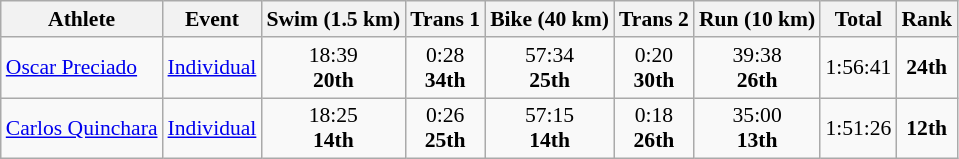<table class="wikitable" style="font-size:90%">
<tr>
<th>Athlete</th>
<th>Event</th>
<th>Swim (1.5 km)</th>
<th>Trans 1</th>
<th>Bike (40 km)</th>
<th>Trans 2</th>
<th>Run (10 km)</th>
<th>Total</th>
<th>Rank</th>
</tr>
<tr>
<td><a href='#'>Oscar Preciado</a></td>
<td><a href='#'>Individual</a></td>
<td align=center>18:39<br><strong>20th</strong></td>
<td align=center>0:28<br><strong>34th</strong></td>
<td align=center>57:34<br><strong>25th</strong></td>
<td align=center>0:20<br><strong>30th</strong></td>
<td align=center>39:38 <br><strong>26th</strong></td>
<td align=center>1:56:41</td>
<td align=center><strong>24th</strong></td>
</tr>
<tr>
<td><a href='#'>Carlos Quinchara</a></td>
<td><a href='#'>Individual</a></td>
<td align=center>18:25<br><strong>14th</strong></td>
<td align=center>0:26<br><strong>25th</strong></td>
<td align=center>57:15<br><strong>14th</strong></td>
<td align=center>0:18<br><strong>26th</strong></td>
<td align=center>35:00<br><strong>13th</strong></td>
<td align=center>1:51:26</td>
<td align=center><strong>12th</strong></td>
</tr>
</table>
